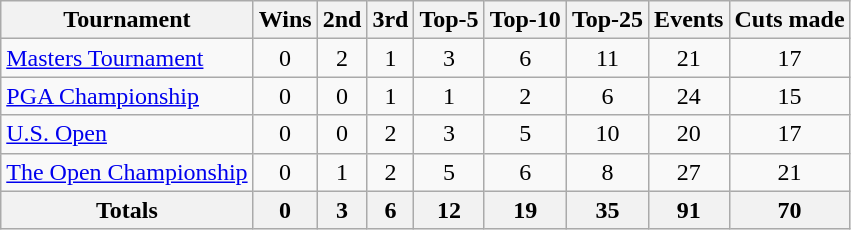<table class=wikitable style=text-align:center>
<tr>
<th>Tournament</th>
<th>Wins</th>
<th>2nd</th>
<th>3rd</th>
<th>Top-5</th>
<th>Top-10</th>
<th>Top-25</th>
<th>Events</th>
<th>Cuts made</th>
</tr>
<tr>
<td align=left><a href='#'>Masters Tournament</a></td>
<td>0</td>
<td>2</td>
<td>1</td>
<td>3</td>
<td>6</td>
<td>11</td>
<td>21</td>
<td>17</td>
</tr>
<tr>
<td align=left><a href='#'>PGA Championship</a></td>
<td>0</td>
<td>0</td>
<td>1</td>
<td>1</td>
<td>2</td>
<td>6</td>
<td>24</td>
<td>15</td>
</tr>
<tr>
<td align=left><a href='#'>U.S. Open</a></td>
<td>0</td>
<td>0</td>
<td>2</td>
<td>3</td>
<td>5</td>
<td>10</td>
<td>20</td>
<td>17</td>
</tr>
<tr>
<td align=left><a href='#'>The Open Championship</a></td>
<td>0</td>
<td>1</td>
<td>2</td>
<td>5</td>
<td>6</td>
<td>8</td>
<td>27</td>
<td>21</td>
</tr>
<tr>
<th>Totals</th>
<th>0</th>
<th>3</th>
<th>6</th>
<th>12</th>
<th>19</th>
<th>35</th>
<th>91</th>
<th>70</th>
</tr>
</table>
